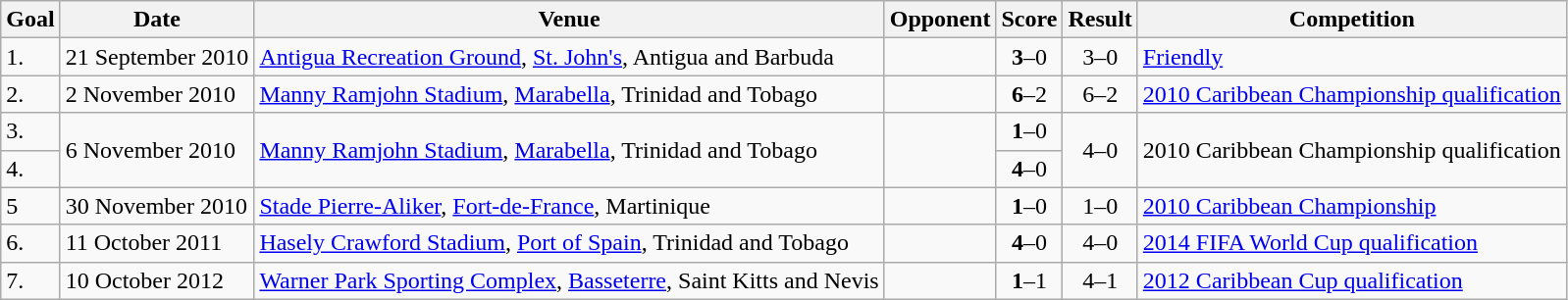<table class="wikitable sortable" style=>
<tr>
<th>Goal</th>
<th>Date</th>
<th>Venue</th>
<th>Opponent</th>
<th>Score</th>
<th>Result</th>
<th>Competition</th>
</tr>
<tr>
<td>1.</td>
<td>21 September 2010</td>
<td><a href='#'>Antigua Recreation Ground</a>, <a href='#'>St. John's</a>, Antigua and Barbuda</td>
<td></td>
<td align="center"><strong>3</strong>–0</td>
<td align="center">3–0</td>
<td><a href='#'>Friendly</a></td>
</tr>
<tr>
<td>2.</td>
<td>2 November 2010</td>
<td><a href='#'>Manny Ramjohn Stadium</a>, <a href='#'>Marabella</a>, Trinidad and Tobago</td>
<td></td>
<td align="center"><strong>6</strong>–2</td>
<td align="center">6–2</td>
<td><a href='#'>2010 Caribbean Championship qualification</a></td>
</tr>
<tr>
<td>3.</td>
<td rowspan="2">6 November 2010</td>
<td rowspan="2"><a href='#'>Manny Ramjohn Stadium</a>, <a href='#'>Marabella</a>, Trinidad and Tobago</td>
<td rowspan="2"></td>
<td align=center><strong>1</strong>–0</td>
<td rowspan="2" align="center">4–0</td>
<td rowspan="2">2010 Caribbean Championship qualification</td>
</tr>
<tr>
<td>4.</td>
<td align="center"><strong>4</strong>–0</td>
</tr>
<tr>
<td>5</td>
<td>30 November 2010</td>
<td><a href='#'>Stade Pierre-Aliker</a>, <a href='#'>Fort-de-France</a>, Martinique</td>
<td></td>
<td align="center"><strong>1</strong>–0</td>
<td align="center">1–0</td>
<td><a href='#'>2010 Caribbean Championship</a></td>
</tr>
<tr>
<td>6.</td>
<td>11 October 2011</td>
<td><a href='#'>Hasely Crawford Stadium</a>, <a href='#'>Port of Spain</a>, Trinidad and Tobago</td>
<td></td>
<td align="center"><strong>4</strong>–0</td>
<td align="center">4–0</td>
<td><a href='#'>2014 FIFA World Cup qualification</a></td>
</tr>
<tr>
<td>7.</td>
<td>10 October 2012</td>
<td><a href='#'>Warner Park Sporting Complex</a>, <a href='#'>Basseterre</a>, Saint Kitts and Nevis</td>
<td></td>
<td align="center"><strong>1</strong>–1</td>
<td align="center">4–1</td>
<td><a href='#'>2012 Caribbean Cup qualification</a></td>
</tr>
</table>
